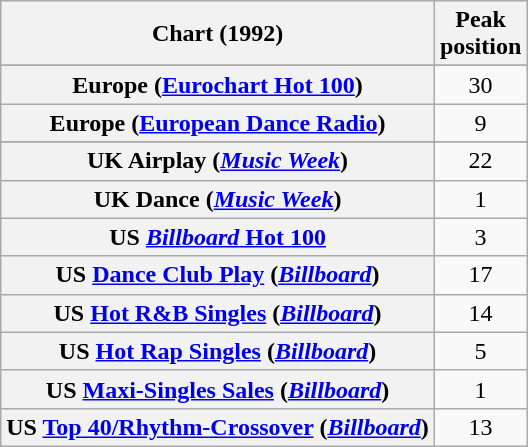<table class="wikitable sortable plainrowheaders" style="text-align:center">
<tr>
<th>Chart (1992)</th>
<th>Peak<br>position</th>
</tr>
<tr>
</tr>
<tr>
</tr>
<tr>
</tr>
<tr>
</tr>
<tr>
<th scope="row">Europe (<a href='#'>Eurochart Hot 100</a>)</th>
<td>30</td>
</tr>
<tr>
<th scope="row">Europe (<a href='#'>European Dance Radio</a>)</th>
<td>9</td>
</tr>
<tr>
</tr>
<tr>
</tr>
<tr>
</tr>
<tr>
</tr>
<tr>
</tr>
<tr>
</tr>
<tr>
</tr>
<tr>
</tr>
<tr>
<th scope="row">UK Airplay (<em><a href='#'>Music Week</a></em>)</th>
<td>22</td>
</tr>
<tr>
<th scope="row">UK Dance (<em><a href='#'>Music Week</a></em>)<br></th>
<td>1</td>
</tr>
<tr>
<th scope="row">US <a href='#'><em>Billboard</em> Hot 100</a></th>
<td>3</td>
</tr>
<tr>
<th scope="row">US <a href='#'>Dance Club Play</a> (<em><a href='#'>Billboard</a></em>)</th>
<td>17</td>
</tr>
<tr>
<th scope="row">US <a href='#'>Hot R&B Singles</a> (<em><a href='#'>Billboard</a></em>)</th>
<td>14</td>
</tr>
<tr>
<th scope="row">US <a href='#'>Hot Rap Singles</a> (<em><a href='#'>Billboard</a></em>)</th>
<td>5</td>
</tr>
<tr>
<th scope="row">US <a href='#'>Maxi-Singles Sales</a> (<em><a href='#'>Billboard</a></em>)</th>
<td>1</td>
</tr>
<tr>
<th scope="row">US <a href='#'>Top 40/Rhythm-Crossover</a> (<em><a href='#'>Billboard</a></em>)</th>
<td>13</td>
</tr>
</table>
